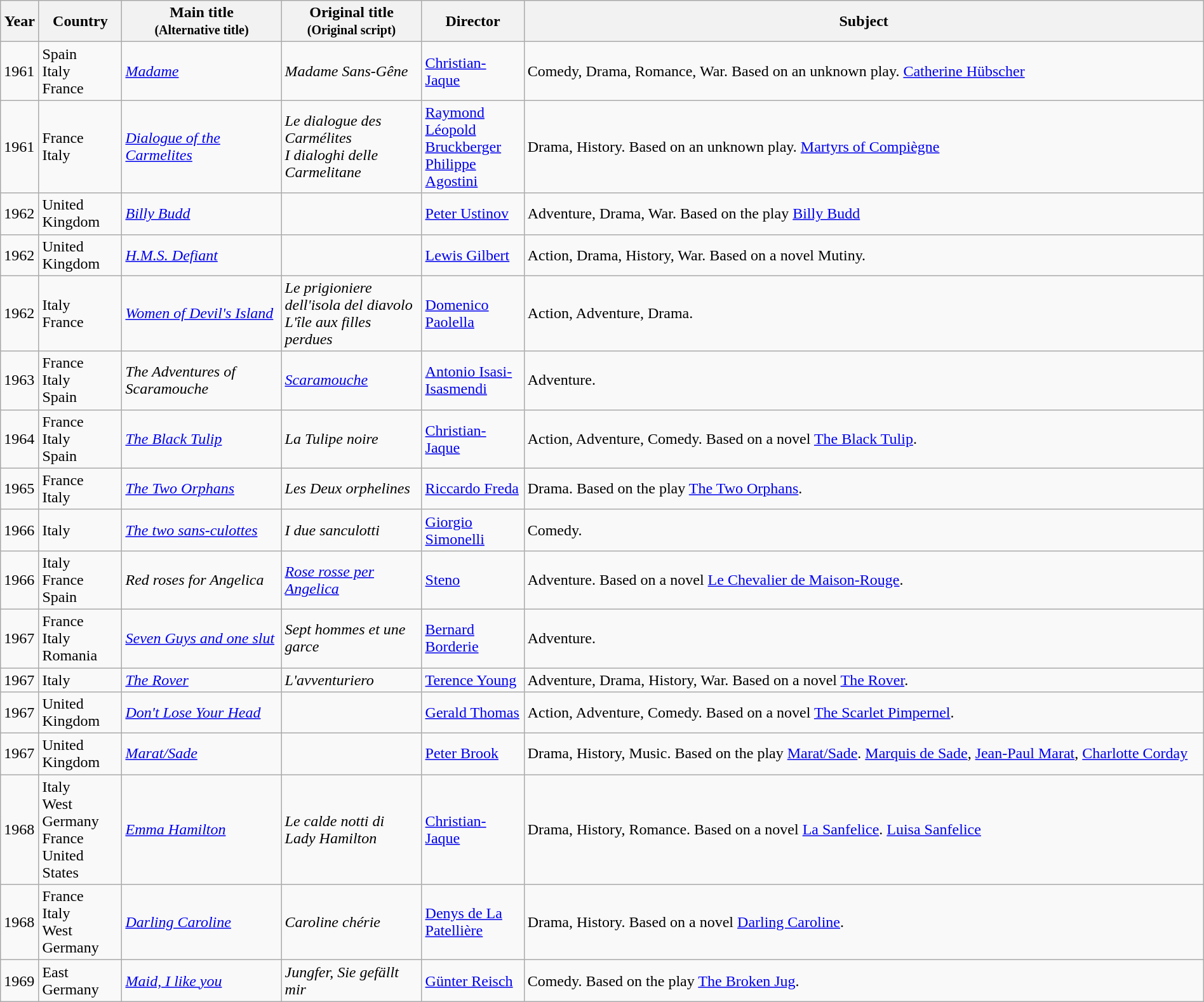<table class="wikitable sortable" style="width:100%;">
<tr>
<th>Year</th>
<th width= 80>Country</th>
<th class="unsortable" style="width:160px;">Main title<br><small>(Alternative title)</small></th>
<th class="unsortable" style="width:140px;">Original title<br><small>(Original script)</small></th>
<th width=100>Director</th>
<th class="unsortable">Subject</th>
</tr>
<tr>
<td>1961</td>
<td>Spain<br>Italy<br>France</td>
<td><em><a href='#'>Madame</a></em></td>
<td><em>Madame Sans-Gêne</em></td>
<td><a href='#'>Christian-Jaque</a></td>
<td>Comedy, Drama, Romance, War. Based on an unknown play. <a href='#'>Catherine Hübscher</a></td>
</tr>
<tr>
<td>1961</td>
<td>France<br>Italy</td>
<td><em><a href='#'>Dialogue of the Carmelites</a></em></td>
<td><em>Le dialogue des Carmélites</em><br><em>I dialoghi delle Carmelitane</em></td>
<td><a href='#'>Raymond Léopold Bruckberger</a><br><a href='#'>Philippe Agostini</a></td>
<td>Drama, History. Based on an unknown play. <a href='#'>Martyrs of Compiègne</a></td>
</tr>
<tr>
<td>1962</td>
<td>United Kingdom</td>
<td><em><a href='#'>Billy Budd</a></em></td>
<td></td>
<td><a href='#'>Peter Ustinov</a></td>
<td>Adventure, Drama, War. Based on the play <a href='#'>Billy Budd</a></td>
</tr>
<tr>
<td>1962</td>
<td>United Kingdom</td>
<td><em><a href='#'>H.M.S. Defiant</a></em></td>
<td></td>
<td><a href='#'>Lewis Gilbert</a></td>
<td>Action, Drama, History, War. Based on a novel Mutiny.</td>
</tr>
<tr>
<td>1962</td>
<td>Italy<br>France</td>
<td><em><a href='#'>Women of Devil's Island</a></em></td>
<td><em>Le prigioniere dell'isola del diavolo</em><br><em>L'île aux filles perdues</em></td>
<td><a href='#'>Domenico Paolella</a></td>
<td>Action, Adventure, Drama.</td>
</tr>
<tr>
<td>1963</td>
<td>France<br>Italy<br>Spain</td>
<td><em>The Adventures of Scaramouche</em></td>
<td><em><a href='#'>Scaramouche</a></em></td>
<td><a href='#'>Antonio Isasi-Isasmendi</a></td>
<td>Adventure.</td>
</tr>
<tr>
<td>1964</td>
<td>France<br>Italy<br>Spain</td>
<td><em><a href='#'>The Black Tulip</a></em></td>
<td><em>La Tulipe noire</em></td>
<td><a href='#'>Christian-Jaque</a></td>
<td>Action, Adventure, Comedy. Based on a novel <a href='#'>The Black Tulip</a>.</td>
</tr>
<tr>
<td>1965</td>
<td>France<br>Italy</td>
<td><em><a href='#'>The Two Orphans</a></em></td>
<td><em>Les Deux orphelines</em></td>
<td><a href='#'>Riccardo Freda</a></td>
<td>Drama. Based on the play <a href='#'>The Two Orphans</a>.</td>
</tr>
<tr>
<td>1966</td>
<td>Italy</td>
<td><em><a href='#'>The two sans-culottes</a></em></td>
<td><em>I due sanculotti</em></td>
<td><a href='#'>Giorgio Simonelli</a></td>
<td>Comedy.</td>
</tr>
<tr>
<td>1966</td>
<td>Italy<br>France<br>Spain</td>
<td><em>Red roses for Angelica</em></td>
<td><em><a href='#'>Rose rosse per Angelica</a></em></td>
<td><a href='#'>Steno</a></td>
<td>Adventure. Based on a novel <a href='#'>Le Chevalier de Maison-Rouge</a>.</td>
</tr>
<tr>
<td>1967</td>
<td>France<br>Italy<br>Romania</td>
<td><em><a href='#'>Seven Guys and one slut</a></em></td>
<td><em>Sept hommes et une garce</em></td>
<td><a href='#'>Bernard Borderie</a></td>
<td>Adventure.</td>
</tr>
<tr>
<td>1967</td>
<td>Italy</td>
<td><em><a href='#'>The Rover</a></em></td>
<td><em>L'avventuriero</em></td>
<td><a href='#'>Terence Young</a></td>
<td>Adventure, Drama, History, War. Based on a novel <a href='#'>The Rover</a>.</td>
</tr>
<tr>
<td>1967</td>
<td>United Kingdom</td>
<td><em><a href='#'>Don't Lose Your Head</a></em></td>
<td></td>
<td><a href='#'>Gerald Thomas</a></td>
<td>Action, Adventure, Comedy. Based on a novel <a href='#'>The Scarlet Pimpernel</a>.</td>
</tr>
<tr>
<td>1967</td>
<td>United Kingdom</td>
<td><em><a href='#'>Marat/Sade</a></em></td>
<td></td>
<td><a href='#'>Peter Brook</a></td>
<td>Drama, History, Music. Based on the play <a href='#'>Marat/Sade</a>. <a href='#'>Marquis de Sade</a>, <a href='#'>Jean-Paul Marat</a>, <a href='#'>Charlotte Corday</a></td>
</tr>
<tr>
<td>1968</td>
<td>Italy<br>West Germany<br>France<br>United States</td>
<td><em><a href='#'>Emma Hamilton</a></em></td>
<td><em>Le calde notti di Lady Hamilton</em></td>
<td><a href='#'>Christian-Jaque</a></td>
<td>Drama, History, Romance. Based on a novel <a href='#'>La Sanfelice</a>. <a href='#'>Luisa Sanfelice</a></td>
</tr>
<tr>
<td>1968</td>
<td>France<br>Italy<br>West Germany</td>
<td><em><a href='#'>Darling Caroline</a></em></td>
<td><em>Caroline chérie</em></td>
<td><a href='#'>Denys de La Patellière</a></td>
<td>Drama, History. Based on a novel <a href='#'>Darling Caroline</a>.</td>
</tr>
<tr>
<td>1969</td>
<td>East Germany</td>
<td><em><a href='#'>Maid, I like you</a></em></td>
<td><em>Jungfer, Sie gefällt mir</em></td>
<td><a href='#'>Günter Reisch</a></td>
<td>Comedy. Based on the play <a href='#'>The Broken Jug</a>.</td>
</tr>
</table>
